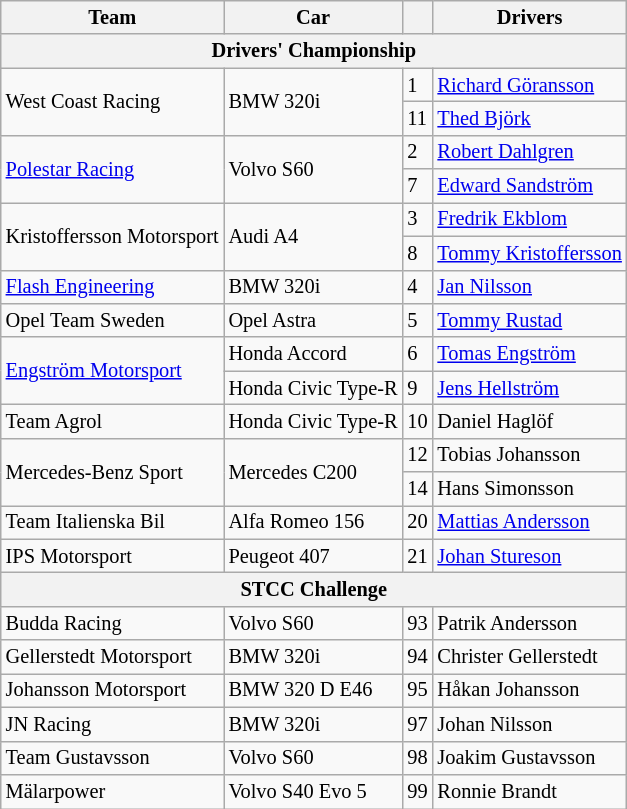<table class="wikitable" style="font-size: 85%;">
<tr>
<th>Team</th>
<th>Car</th>
<th></th>
<th>Drivers</th>
</tr>
<tr>
<th colspan=4>Drivers' Championship</th>
</tr>
<tr>
<td rowspan=2>West Coast Racing</td>
<td rowspan=2>BMW 320i</td>
<td>1</td>
<td> <a href='#'>Richard Göransson</a></td>
</tr>
<tr>
<td>11</td>
<td> <a href='#'>Thed Björk</a></td>
</tr>
<tr>
<td rowspan=2><a href='#'>Polestar Racing</a></td>
<td rowspan=2>Volvo S60</td>
<td>2</td>
<td> <a href='#'>Robert Dahlgren</a></td>
</tr>
<tr>
<td>7</td>
<td> <a href='#'>Edward Sandström</a></td>
</tr>
<tr>
<td rowspan=2>Kristoffersson Motorsport</td>
<td rowspan=2>Audi A4</td>
<td>3</td>
<td> <a href='#'>Fredrik Ekblom</a></td>
</tr>
<tr>
<td>8</td>
<td> <a href='#'>Tommy Kristoffersson</a></td>
</tr>
<tr>
<td><a href='#'>Flash Engineering</a></td>
<td>BMW 320i</td>
<td>4</td>
<td> <a href='#'>Jan Nilsson</a></td>
</tr>
<tr>
<td>Opel Team Sweden</td>
<td>Opel Astra</td>
<td>5</td>
<td> <a href='#'>Tommy Rustad</a></td>
</tr>
<tr>
<td rowspan=2><a href='#'>Engström Motorsport</a></td>
<td>Honda Accord</td>
<td>6</td>
<td> <a href='#'>Tomas Engström</a></td>
</tr>
<tr>
<td>Honda Civic Type-R</td>
<td>9</td>
<td> <a href='#'>Jens Hellström</a></td>
</tr>
<tr>
<td>Team Agrol</td>
<td>Honda Civic Type-R</td>
<td>10</td>
<td> Daniel Haglöf</td>
</tr>
<tr>
<td rowspan=2>Mercedes-Benz Sport</td>
<td rowspan=2>Mercedes C200</td>
<td>12</td>
<td> Tobias Johansson</td>
</tr>
<tr>
<td>14</td>
<td> Hans Simonsson</td>
</tr>
<tr>
<td>Team Italienska Bil</td>
<td>Alfa Romeo 156</td>
<td>20</td>
<td> <a href='#'>Mattias Andersson</a></td>
</tr>
<tr>
<td>IPS Motorsport</td>
<td>Peugeot 407</td>
<td>21</td>
<td> <a href='#'>Johan Stureson</a></td>
</tr>
<tr>
<th colspan=4>STCC Challenge</th>
</tr>
<tr>
<td>Budda Racing</td>
<td>Volvo S60</td>
<td>93</td>
<td> Patrik Andersson</td>
</tr>
<tr>
<td>Gellerstedt Motorsport</td>
<td>BMW 320i</td>
<td>94</td>
<td> Christer Gellerstedt</td>
</tr>
<tr>
<td>Johansson Motorsport</td>
<td>BMW 320 D E46</td>
<td>95</td>
<td> Håkan Johansson</td>
</tr>
<tr>
<td>JN Racing</td>
<td>BMW 320i</td>
<td>97</td>
<td> Johan Nilsson</td>
</tr>
<tr>
<td>Team Gustavsson</td>
<td>Volvo S60</td>
<td>98</td>
<td> Joakim Gustavsson</td>
</tr>
<tr>
<td>Mälarpower</td>
<td>Volvo S40 Evo 5</td>
<td>99</td>
<td> Ronnie Brandt</td>
</tr>
</table>
